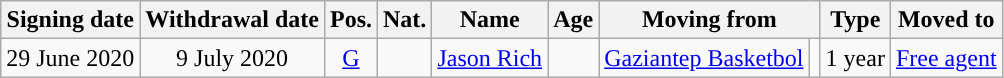<table class="wikitable sortable">
<tr>
<th>Signing date</th>
<th>Withdrawal date</th>
<th>Pos.</th>
<th>Nat.</th>
<th>Name</th>
<th>Age</th>
<th colspan=2>Moving from</th>
<th>Type</th>
<th colspan=2>Moved to</th>
</tr>
<tr>
<td style="text-align:center">29 June 2020</td>
<td style="text-align:center">9 July 2020</td>
<td style="text-align:center"><a href='#'>G</a></td>
<td style="text-align:center"></td>
<td><a href='#'>Jason Rich</a></td>
<td style="text-align:center"></td>
<td><a href='#'>Gaziantep Basketbol</a></td>
<td></td>
<td style="text-align:center">1 year</td>
<td colspan=2><a href='#'>Free agent</a></td>
</tr>
</table>
